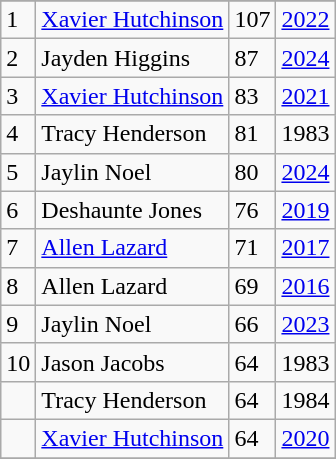<table class="wikitable">
<tr>
</tr>
<tr>
<td>1</td>
<td><a href='#'>Xavier Hutchinson</a></td>
<td>107</td>
<td><a href='#'>2022</a></td>
</tr>
<tr>
<td>2</td>
<td>Jayden Higgins</td>
<td>87</td>
<td><a href='#'>2024</a></td>
</tr>
<tr>
<td>3</td>
<td><a href='#'>Xavier Hutchinson</a></td>
<td>83</td>
<td><a href='#'>2021</a></td>
</tr>
<tr>
<td>4</td>
<td>Tracy Henderson</td>
<td>81</td>
<td>1983</td>
</tr>
<tr>
<td>5</td>
<td>Jaylin Noel</td>
<td>80</td>
<td><a href='#'>2024</a></td>
</tr>
<tr>
<td>6</td>
<td>Deshaunte Jones</td>
<td>76</td>
<td><a href='#'>2019</a></td>
</tr>
<tr>
<td>7</td>
<td><a href='#'>Allen Lazard</a></td>
<td>71</td>
<td><a href='#'>2017</a></td>
</tr>
<tr>
<td>8</td>
<td>Allen Lazard</td>
<td>69</td>
<td><a href='#'>2016</a></td>
</tr>
<tr>
<td>9</td>
<td>Jaylin Noel</td>
<td>66</td>
<td><a href='#'>2023</a></td>
</tr>
<tr>
<td>10</td>
<td>Jason Jacobs</td>
<td>64</td>
<td>1983</td>
</tr>
<tr>
<td></td>
<td>Tracy Henderson</td>
<td>64</td>
<td>1984</td>
</tr>
<tr>
<td></td>
<td><a href='#'>Xavier Hutchinson</a></td>
<td>64</td>
<td><a href='#'>2020</a></td>
</tr>
<tr>
</tr>
</table>
